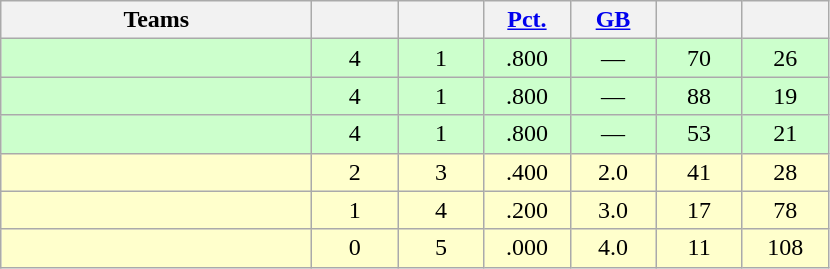<table class="wikitable" style="text-align:center;">
<tr>
<th width=200px>Teams</th>
<th width=50px></th>
<th width=50px></th>
<th width=50px><a href='#'>Pct.</a></th>
<th width=50px><a href='#'>GB</a></th>
<th width=50px></th>
<th width=50px></th>
</tr>
<tr style="background-color:#ccffcc">
<td align=left></td>
<td>4</td>
<td>1</td>
<td>.800</td>
<td>—</td>
<td>70</td>
<td>26</td>
</tr>
<tr style="background-color:#ccffcc">
<td align=left></td>
<td>4</td>
<td>1</td>
<td>.800</td>
<td>—</td>
<td>88</td>
<td>19</td>
</tr>
<tr style="background-color:#ccffcc">
<td align=left></td>
<td>4</td>
<td>1</td>
<td>.800</td>
<td>—</td>
<td>53</td>
<td>21</td>
</tr>
<tr style="background-color:#ffffcc">
<td align=left></td>
<td>2</td>
<td>3</td>
<td>.400</td>
<td>2.0</td>
<td>41</td>
<td>28</td>
</tr>
<tr style="background-color:#ffffcc">
<td align=left></td>
<td>1</td>
<td>4</td>
<td>.200</td>
<td>3.0</td>
<td>17</td>
<td>78</td>
</tr>
<tr style="background-color:#ffffcc">
<td align=left></td>
<td>0</td>
<td>5</td>
<td>.000</td>
<td>4.0</td>
<td>11</td>
<td>108</td>
</tr>
</table>
